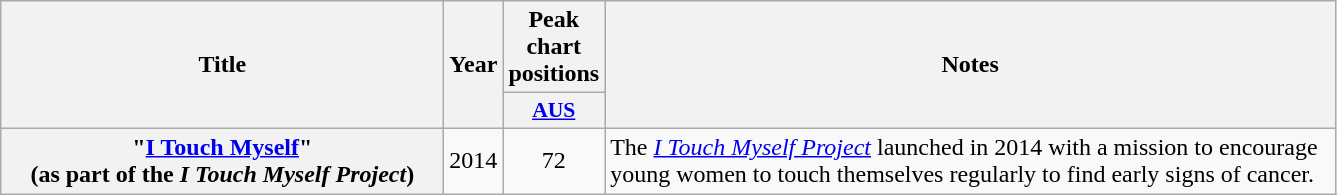<table class="wikitable plainrowheaders" style="text-align:center;">
<tr>
<th scope="col" rowspan="2" style="width:18em;">Title</th>
<th scope="col" rowspan="2" style="width:1em;">Year</th>
<th scope="col" colspan="1">Peak chart positions</th>
<th scope="col" rowspan="2" style="width:30em;">Notes</th>
</tr>
<tr>
<th scope="col" style="width:3em;font-size:90%;"><a href='#'>AUS</a><br></th>
</tr>
<tr>
<th scope="row">"<a href='#'>I Touch Myself</a>" <br><span>(as part of the <em>I Touch Myself Project</em>)</span></th>
<td>2014</td>
<td>72</td>
<td style="text-align:left;">The <em><a href='#'>I Touch Myself Project</a></em> launched in 2014 with a mission to encourage young women to touch themselves regularly to find early signs of cancer.</td>
</tr>
</table>
